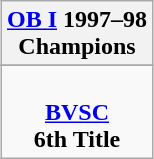<table class="wikitable" style="text-align: center; margin: 0 auto;">
<tr>
<th><a href='#'>OB I</a> 1997–98<br>Champions</th>
</tr>
<tr>
</tr>
<tr>
<td> <br><strong><a href='#'>BVSC</a></strong><br><strong>6th Title</strong></td>
</tr>
</table>
